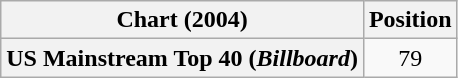<table class="wikitable plainrowheaders" style="text-align:center">
<tr>
<th scope="col">Chart (2004)</th>
<th scope="col">Position</th>
</tr>
<tr>
<th scope="row">US Mainstream Top 40 (<em>Billboard</em>)</th>
<td>79</td>
</tr>
</table>
